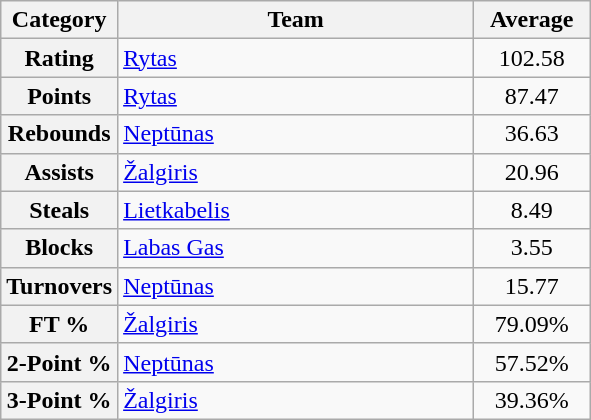<table class="wikitable">
<tr>
<th>Category</th>
<th width=230>Team</th>
<th width=70>Average</th>
</tr>
<tr>
<th>Rating</th>
<td><a href='#'>Rytas</a></td>
<td style="text-align: center;">102.58</td>
</tr>
<tr>
<th>Points</th>
<td><a href='#'>Rytas</a></td>
<td style="text-align: center;">87.47</td>
</tr>
<tr>
<th>Rebounds</th>
<td><a href='#'>Neptūnas</a></td>
<td style="text-align: center;">36.63</td>
</tr>
<tr>
<th>Assists</th>
<td><a href='#'>Žalgiris</a></td>
<td style="text-align: center;">20.96</td>
</tr>
<tr>
<th>Steals</th>
<td><a href='#'>Lietkabelis</a></td>
<td style="text-align: center;">8.49</td>
</tr>
<tr>
<th>Blocks</th>
<td><a href='#'>Labas Gas</a></td>
<td style="text-align: center;">3.55</td>
</tr>
<tr>
<th>Turnovers</th>
<td><a href='#'>Neptūnas</a></td>
<td style="text-align: center;">15.77</td>
</tr>
<tr>
<th>FT %</th>
<td><a href='#'>Žalgiris</a></td>
<td style="text-align: center;">79.09%</td>
</tr>
<tr>
<th>2-Point %</th>
<td><a href='#'>Neptūnas</a></td>
<td style="text-align: center;">57.52%</td>
</tr>
<tr>
<th>3-Point %</th>
<td><a href='#'>Žalgiris</a></td>
<td style="text-align: center;">39.36%</td>
</tr>
</table>
